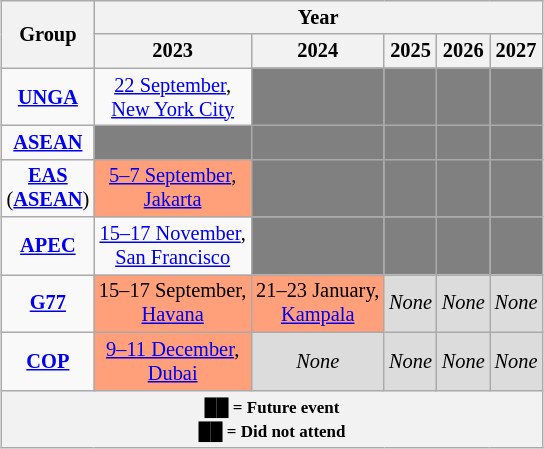<table class="wikitable" style="margin:1em auto; font-size:85%; text-align:center;">
<tr>
<th rowspan="2">Group</th>
<th colspan=6">Year</th>
</tr>
<tr>
<th>2023</th>
<th>2024</th>
<th>2025</th>
<th>2026</th>
<th>2027</th>
</tr>
<tr>
<td><strong><a href='#'>UNGA</a></strong></td>
<td><a href='#'>22 September</a>,<br> <a href='#'>New York City</a></td>
<td style="background:grey;"></td>
<td style="background:grey;"></td>
<td style="background:grey;"></td>
<td style="background:grey;"></td>
</tr>
<tr>
<td><strong><a href='#'>ASEAN</a></strong></td>
<td style="background:grey;"></td>
<td style="background:grey;"></td>
<td style="background:grey;"></td>
<td style="background:grey;"></td>
<td style="background:grey;"></td>
</tr>
<tr>
<td><strong><a href='#'>EAS</a></strong> <br> (<strong><a href='#'>ASEAN</a></strong>)</td>
<td style="background:#ffa07a;"><a href='#'>5–7 September</a>,<br> <a href='#'>Jakarta</a></td>
<td style="background:grey;"></td>
<td style="background:grey;"></td>
<td style="background:grey;"></td>
<td style="background:grey;"></td>
</tr>
<tr>
<td><strong><a href='#'>APEC</a></strong></td>
<td><a href='#'>15–17 November</a>,<br> <a href='#'>San Francisco</a></td>
<td style="background:grey;"></td>
<td style="background:grey;"></td>
<td style="background:grey;"></td>
<td style="background:grey;"></td>
</tr>
<tr>
<td><strong><a href='#'>G77</a></strong></td>
<td style="background:#ffa07a;">15–17 September,<br> <a href='#'>Havana</a></td>
<td style="background:#ffa07a;">21–23 January,<br> <a href='#'>Kampala</a></td>
<td style="background:#dcdcdc;"><em>None</em></td>
<td style="background:#dcdcdc;"><em>None</em></td>
<td style="background:#dcdcdc;"><em>None</em></td>
</tr>
<tr>
<td><strong><a href='#'>COP</a></strong></td>
<td style="background:#ffa07a;"><a href='#'>9–11 December</a>,<br> <a href='#'>Dubai</a></td>
<td style="background:#dcdcdc;"><em>None</em></td>
<td style="background:#dcdcdc;"><em>None</em></td>
<td style="background:#dcdcdc;"><em>None</em></td>
<td style="background:#dcdcdc;"><em>None</em></td>
</tr>
<tr>
<th colspan="53"><small><span>██</span> = Future event <br> <span>██</span> = Did not attend</small></th>
</tr>
</table>
